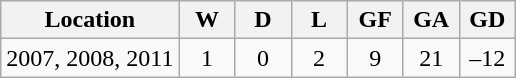<table class="wikitable" style="text-align: center;">
<tr>
<th>Location</th>
<th width="30">W</th>
<th width="30">D</th>
<th width="30">L</th>
<th width="30">GF</th>
<th width="30">GA</th>
<th width="30">GD</th>
</tr>
<tr>
<td> 2007, 2008, 2011</td>
<td>1</td>
<td>0</td>
<td>2</td>
<td>9</td>
<td>21</td>
<td>–12</td>
</tr>
</table>
